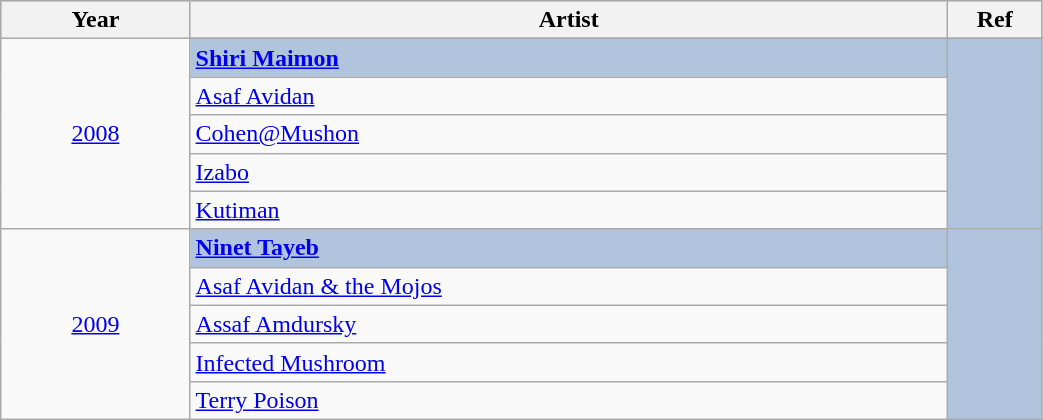<table class="wikitable" style="width:55%;">
<tr style="background:#bebebe;">
<th style="width:10%;">Year</th>
<th style="width:40%;">Artist</th>
<th style="width:5%;">Ref</th>
</tr>
<tr>
<td rowspan="6" align="center"><a href='#'>2008</a></td>
</tr>
<tr style="background:#B0C4DE">
<td><strong><a href='#'>Shiri Maimon</a></strong></td>
<td rowspan="6" align="center"></td>
</tr>
<tr>
<td><a href='#'>Asaf Avidan</a></td>
</tr>
<tr>
<td><a href='#'>Cohen@Mushon</a></td>
</tr>
<tr>
<td><a href='#'>Izabo</a></td>
</tr>
<tr>
<td><a href='#'>Kutiman</a></td>
</tr>
<tr>
<td rowspan="6" align="center"><a href='#'>2009</a></td>
</tr>
<tr style="background:#B0C4DE">
<td><strong><a href='#'>Ninet Tayeb</a></strong></td>
<td rowspan="6" align="center"></td>
</tr>
<tr>
<td><a href='#'>Asaf Avidan & the Mojos</a></td>
</tr>
<tr>
<td><a href='#'>Assaf Amdursky</a></td>
</tr>
<tr>
<td><a href='#'>Infected Mushroom</a></td>
</tr>
<tr>
<td><a href='#'>Terry Poison</a></td>
</tr>
</table>
